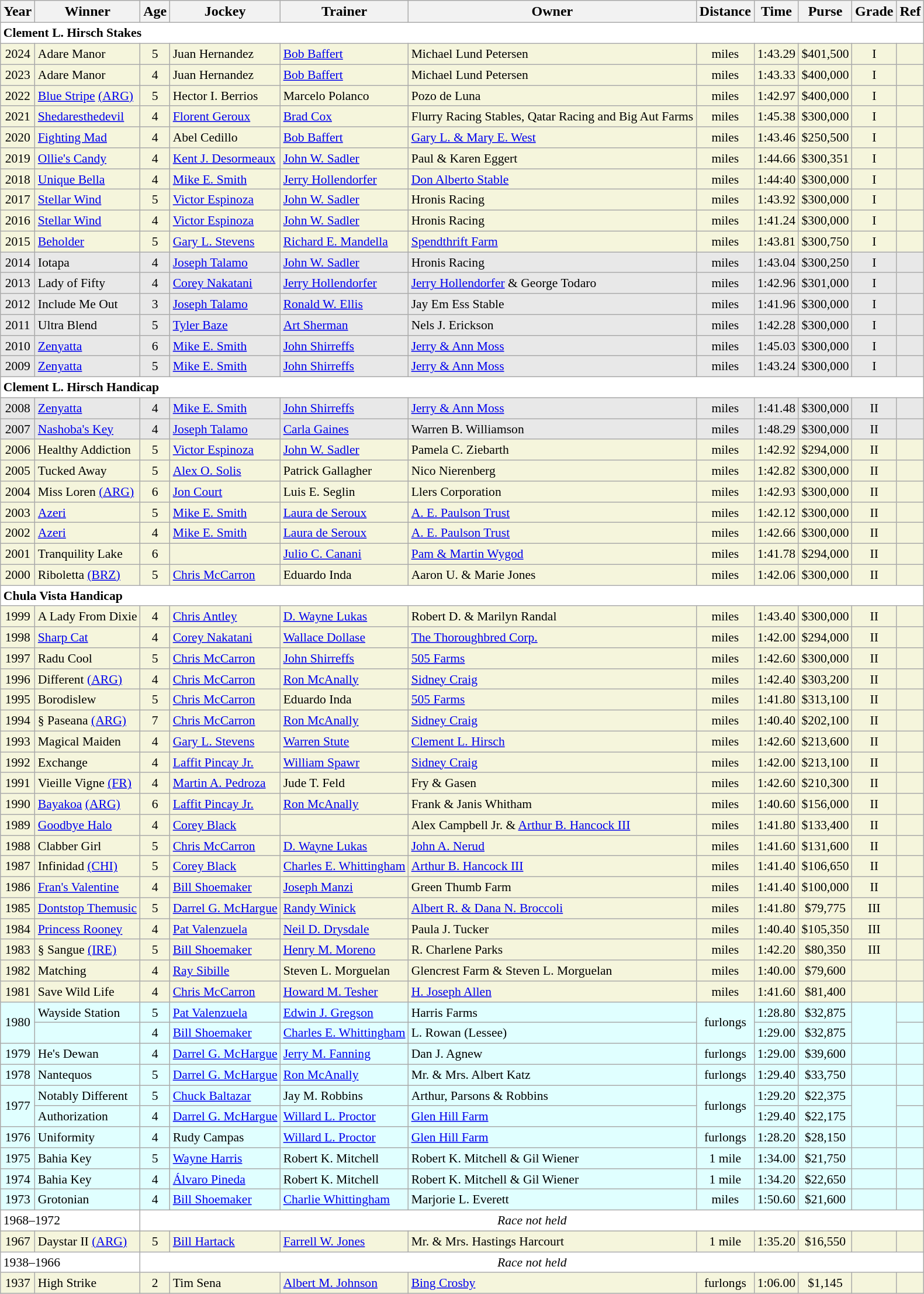<table class="wikitable sortable">
<tr>
<th>Year</th>
<th>Winner</th>
<th>Age</th>
<th>Jockey</th>
<th>Trainer</th>
<th>Owner</th>
<th>Distance</th>
<th>Time</th>
<th>Purse</th>
<th>Grade</th>
<th>Ref</th>
</tr>
<tr style="font-size:90%; background-color:white">
<td align="left" colspan=11><strong>Clement L. Hirsch Stakes</strong></td>
</tr>
<tr style="font-size:90%; background-color:beige">
<td align=center>2024</td>
<td>Adare Manor</td>
<td align=center>5</td>
<td>Juan Hernandez</td>
<td><a href='#'>Bob Baffert</a></td>
<td>Michael Lund Petersen</td>
<td align=center> miles</td>
<td align=center>1:43.29</td>
<td align=center>$401,500</td>
<td align=center>I</td>
<td></td>
</tr>
<tr style="font-size:90%; background-color:beige">
<td align=center>2023</td>
<td>Adare Manor</td>
<td align=center>4</td>
<td>Juan Hernandez</td>
<td><a href='#'>Bob Baffert</a></td>
<td>Michael Lund Petersen</td>
<td align=center> miles</td>
<td align=center>1:43.33</td>
<td align=center>$400,000</td>
<td align=center>I</td>
<td></td>
</tr>
<tr style="font-size:90%; background-color:beige">
<td align=center>2022</td>
<td><a href='#'>Blue Stripe</a> <a href='#'>(ARG)</a></td>
<td align=center>5</td>
<td>Hector I. Berrios</td>
<td>Marcelo Polanco</td>
<td>Pozo de Luna</td>
<td align=center> miles</td>
<td align=center>1:42.97</td>
<td align=center>$400,000</td>
<td align=center>I</td>
<td></td>
</tr>
<tr style="font-size:90%; background-color:beige">
<td align=center>2021</td>
<td><a href='#'>Shedaresthedevil</a></td>
<td align=center>4</td>
<td><a href='#'>Florent Geroux</a></td>
<td><a href='#'>Brad Cox</a></td>
<td>Flurry Racing Stables, Qatar Racing and Big Aut Farms</td>
<td align=center> miles</td>
<td align=center>1:45.38</td>
<td align=center>$300,000</td>
<td align=center>I</td>
<td></td>
</tr>
<tr style="font-size:90%; background-color:beige">
<td align=center>2020</td>
<td><a href='#'>Fighting Mad</a></td>
<td align=center>4</td>
<td>Abel Cedillo</td>
<td><a href='#'>Bob Baffert</a></td>
<td><a href='#'>Gary L. & Mary E. West</a></td>
<td align=center> miles</td>
<td align=center>1:43.46</td>
<td align=center>$250,500</td>
<td align=center>I</td>
<td></td>
</tr>
<tr style="font-size:90%; background-color:beige">
<td align=center>2019</td>
<td><a href='#'>Ollie's Candy</a></td>
<td align=center>4</td>
<td><a href='#'>Kent J. Desormeaux</a></td>
<td><a href='#'>John W. Sadler</a></td>
<td>Paul & Karen Eggert</td>
<td align=center> miles</td>
<td align=center>1:44.66</td>
<td align=center>$300,351</td>
<td align=center>I</td>
<td></td>
</tr>
<tr style="font-size:90%; background-color:beige">
<td align=center>2018</td>
<td><a href='#'>Unique Bella</a></td>
<td align=center>4</td>
<td><a href='#'>Mike E. Smith</a></td>
<td><a href='#'>Jerry Hollendorfer</a></td>
<td><a href='#'>Don Alberto Stable</a></td>
<td align=center> miles</td>
<td align=center>1:44:40</td>
<td align=center>$300,000</td>
<td align=center>I</td>
<td></td>
</tr>
<tr style="font-size:90%; background-color:beige">
<td align=center>2017</td>
<td><a href='#'>Stellar Wind</a></td>
<td align=center>5</td>
<td><a href='#'>Victor Espinoza</a></td>
<td><a href='#'>John W. Sadler</a></td>
<td>Hronis Racing</td>
<td align=center> miles</td>
<td align=center>1:43.92</td>
<td align=center>$300,000</td>
<td align=center>I</td>
<td></td>
</tr>
<tr style="font-size:90%; background-color:beige">
<td align=center>2016</td>
<td><a href='#'>Stellar Wind</a></td>
<td align=center>4</td>
<td><a href='#'>Victor Espinoza</a></td>
<td><a href='#'>John W. Sadler</a></td>
<td>Hronis Racing</td>
<td align=center> miles</td>
<td align=center>1:41.24</td>
<td align=center>$300,000</td>
<td align=center>I</td>
<td></td>
</tr>
<tr style="font-size:90%; background-color:beige">
<td align=center>2015</td>
<td><a href='#'>Beholder</a></td>
<td align=center>5</td>
<td><a href='#'>Gary L. Stevens</a></td>
<td><a href='#'>Richard E. Mandella</a></td>
<td><a href='#'>Spendthrift Farm</a></td>
<td align=center> miles</td>
<td align=center>1:43.81</td>
<td align=center>$300,750</td>
<td align=center>I</td>
<td></td>
</tr>
<tr style="font-size:90%; background-color:#E8E8E8">
<td align=center>2014</td>
<td>Iotapa</td>
<td align=center>4</td>
<td><a href='#'>Joseph Talamo</a></td>
<td><a href='#'>John W. Sadler</a></td>
<td>Hronis Racing</td>
<td align=center> miles</td>
<td align=center>1:43.04</td>
<td align=center>$300,250</td>
<td align=center>I</td>
<td></td>
</tr>
<tr style="font-size:90%; background-color:#E8E8E8">
<td align=center>2013</td>
<td>Lady of Fifty</td>
<td align=center>4</td>
<td><a href='#'>Corey Nakatani</a></td>
<td><a href='#'>Jerry Hollendorfer</a></td>
<td><a href='#'>Jerry Hollendorfer</a> & George Todaro</td>
<td align=center> miles</td>
<td align=center>1:42.96</td>
<td align=center>$301,000</td>
<td align=center>I</td>
<td></td>
</tr>
<tr style="font-size:90%; background-color:#E8E8E8">
<td align=center>2012</td>
<td>Include Me Out</td>
<td align=center>3</td>
<td><a href='#'>Joseph Talamo</a></td>
<td><a href='#'>Ronald W. Ellis</a></td>
<td>Jay Em Ess Stable</td>
<td align=center> miles</td>
<td align=center>1:41.96</td>
<td align=center>$300,000</td>
<td align=center>I</td>
<td></td>
</tr>
<tr style="font-size:90%; background-color:#E8E8E8">
<td align=center>2011</td>
<td>Ultra Blend</td>
<td align=center>5</td>
<td><a href='#'>Tyler Baze</a></td>
<td><a href='#'>Art Sherman</a></td>
<td>Nels J. Erickson</td>
<td align=center> miles</td>
<td align=center>1:42.28</td>
<td align=center>$300,000</td>
<td align=center>I</td>
<td></td>
</tr>
<tr style="font-size:90%; background-color:#E8E8E8">
<td align=center>2010</td>
<td><a href='#'>Zenyatta</a></td>
<td align=center>6</td>
<td><a href='#'>Mike E. Smith</a></td>
<td><a href='#'>John Shirreffs</a></td>
<td><a href='#'>Jerry & Ann Moss</a></td>
<td align=center> miles</td>
<td align=center>1:45.03</td>
<td align=center>$300,000</td>
<td align=center>I</td>
<td></td>
</tr>
<tr style="font-size:90%; background-color:#E8E8E8">
<td align=center>2009</td>
<td><a href='#'>Zenyatta</a></td>
<td align=center>5</td>
<td><a href='#'>Mike E. Smith</a></td>
<td><a href='#'>John Shirreffs</a></td>
<td><a href='#'>Jerry & Ann Moss</a></td>
<td align=center> miles</td>
<td align=center>1:43.24</td>
<td align=center>$300,000</td>
<td align=center>I</td>
<td></td>
</tr>
<tr style="font-size:90%; background-color:white">
<td align="left" colspan=11><strong>Clement L. Hirsch Handicap </strong></td>
</tr>
<tr style="font-size:90%; background-color:#E8E8E8">
<td align=center>2008</td>
<td><a href='#'>Zenyatta</a></td>
<td align=center>4</td>
<td><a href='#'>Mike E. Smith</a></td>
<td><a href='#'>John Shirreffs</a></td>
<td><a href='#'>Jerry & Ann Moss</a></td>
<td align=center> miles</td>
<td align=center>1:41.48</td>
<td align=center>$300,000</td>
<td align=center>II</td>
<td></td>
</tr>
<tr style="font-size:90%; background-color:#E8E8E8">
<td align=center>2007</td>
<td><a href='#'>Nashoba's Key</a></td>
<td align=center>4</td>
<td><a href='#'>Joseph Talamo</a></td>
<td><a href='#'>Carla Gaines</a></td>
<td>Warren B. Williamson</td>
<td align=center> miles</td>
<td align=center>1:48.29</td>
<td align=center>$300,000</td>
<td align=center>II</td>
<td></td>
</tr>
<tr style="font-size:90%; background-color:beige">
<td align=center>2006</td>
<td>Healthy Addiction</td>
<td align=center>5</td>
<td><a href='#'>Victor Espinoza</a></td>
<td><a href='#'>John W. Sadler</a></td>
<td>Pamela C. Ziebarth</td>
<td align=center> miles</td>
<td align=center>1:42.92</td>
<td align=center>$294,000</td>
<td align=center>II</td>
<td></td>
</tr>
<tr style="font-size:90%; background-color:beige">
<td align=center>2005</td>
<td>Tucked Away</td>
<td align=center>5</td>
<td><a href='#'>Alex O. Solis</a></td>
<td>Patrick Gallagher</td>
<td>Nico Nierenberg</td>
<td align=center> miles</td>
<td align=center>1:42.82</td>
<td align=center>$300,000</td>
<td align=center>II</td>
<td></td>
</tr>
<tr style="font-size:90%; background-color:beige">
<td align=center>2004</td>
<td>Miss Loren <a href='#'>(ARG)</a></td>
<td align=center>6</td>
<td><a href='#'>Jon Court</a></td>
<td>Luis E. Seglin</td>
<td>Llers Corporation</td>
<td align=center> miles</td>
<td align=center>1:42.93</td>
<td align=center>$300,000</td>
<td align=center>II</td>
<td></td>
</tr>
<tr style="font-size:90%; background-color:beige">
<td align=center>2003</td>
<td><a href='#'>Azeri</a></td>
<td align=center>5</td>
<td><a href='#'>Mike E. Smith</a></td>
<td><a href='#'>Laura de Seroux</a></td>
<td><a href='#'>A. E. Paulson Trust</a></td>
<td align=center> miles</td>
<td align=center>1:42.12</td>
<td align=center>$300,000</td>
<td align=center>II</td>
<td></td>
</tr>
<tr style="font-size:90%; background-color:beige">
<td align=center>2002</td>
<td><a href='#'>Azeri</a></td>
<td align=center>4</td>
<td><a href='#'>Mike E. Smith</a></td>
<td><a href='#'>Laura de Seroux</a></td>
<td><a href='#'>A. E. Paulson Trust</a></td>
<td align=center> miles</td>
<td align=center>1:42.66</td>
<td align=center>$300,000</td>
<td align=center>II</td>
<td></td>
</tr>
<tr style="font-size:90%; background-color:beige">
<td align=center>2001</td>
<td>Tranquility Lake</td>
<td align=center>6</td>
<td></td>
<td><a href='#'>Julio C. Canani</a></td>
<td><a href='#'>Pam & Martin Wygod</a></td>
<td align=center> miles</td>
<td align=center>1:41.78</td>
<td align=center>$294,000</td>
<td align=center>II</td>
<td></td>
</tr>
<tr style="font-size:90%; background-color:beige">
<td align=center>2000</td>
<td>Riboletta <a href='#'>(BRZ)</a></td>
<td align=center>5</td>
<td><a href='#'>Chris McCarron</a></td>
<td>Eduardo Inda</td>
<td>Aaron U. & Marie Jones</td>
<td align=center> miles</td>
<td align=center>1:42.06</td>
<td align=center>$300,000</td>
<td align=center>II</td>
<td></td>
</tr>
<tr style="font-size:90%; background-color:white">
<td align="left" colspan=11><strong>Chula Vista Handicap</strong></td>
</tr>
<tr style="font-size:90%; background-color:beige">
<td align=center>1999</td>
<td>A Lady From Dixie</td>
<td align=center>4</td>
<td><a href='#'>Chris Antley</a></td>
<td><a href='#'>D. Wayne Lukas</a></td>
<td>Robert D. & Marilyn Randal</td>
<td align=center> miles</td>
<td align=center>1:43.40</td>
<td align=center>$300,000</td>
<td align=center>II</td>
<td></td>
</tr>
<tr style="font-size:90%; background-color:beige">
<td align=center>1998</td>
<td><a href='#'>Sharp Cat</a></td>
<td align=center>4</td>
<td><a href='#'>Corey Nakatani</a></td>
<td><a href='#'>Wallace Dollase</a></td>
<td><a href='#'>The Thoroughbred Corp.</a></td>
<td align=center> miles</td>
<td align=center>1:42.00</td>
<td align=center>$294,000</td>
<td align=center>II</td>
<td></td>
</tr>
<tr style="font-size:90%; background-color:beige">
<td align=center>1997</td>
<td>Radu Cool</td>
<td align=center>5</td>
<td><a href='#'>Chris McCarron</a></td>
<td><a href='#'>John Shirreffs</a></td>
<td><a href='#'>505 Farms</a></td>
<td align=center> miles</td>
<td align=center>1:42.60</td>
<td align=center>$300,000</td>
<td align=center>II</td>
<td></td>
</tr>
<tr style="font-size:90%; background-color:beige">
<td align=center>1996</td>
<td>Different <a href='#'>(ARG)</a></td>
<td align=center>4</td>
<td><a href='#'>Chris McCarron</a></td>
<td><a href='#'>Ron McAnally</a></td>
<td><a href='#'>Sidney Craig</a></td>
<td align=center> miles</td>
<td align=center>1:42.40</td>
<td align=center>$303,200</td>
<td align=center>II</td>
<td></td>
</tr>
<tr style="font-size:90%; background-color:beige">
<td align=center>1995</td>
<td>Borodislew</td>
<td align=center>5</td>
<td><a href='#'>Chris McCarron</a></td>
<td>Eduardo Inda</td>
<td><a href='#'>505 Farms</a></td>
<td align=center> miles</td>
<td align=center>1:41.80</td>
<td align=center>$313,100</td>
<td align=center>II</td>
<td></td>
</tr>
<tr style="font-size:90%; background-color:beige">
<td align=center>1994</td>
<td>§ Paseana <a href='#'>(ARG)</a></td>
<td align=center>7</td>
<td><a href='#'>Chris McCarron</a></td>
<td><a href='#'>Ron McAnally</a></td>
<td><a href='#'>Sidney Craig</a></td>
<td align=center> miles</td>
<td align=center>1:40.40</td>
<td align=center>$202,100</td>
<td align=center>II</td>
<td></td>
</tr>
<tr style="font-size:90%; background-color:beige">
<td align=center>1993</td>
<td>Magical Maiden</td>
<td align=center>4</td>
<td><a href='#'>Gary L. Stevens</a></td>
<td><a href='#'>Warren Stute</a></td>
<td><a href='#'>Clement L. Hirsch</a></td>
<td align=center> miles</td>
<td align=center>1:42.60</td>
<td align=center>$213,600</td>
<td align=center>II</td>
<td></td>
</tr>
<tr style="font-size:90%; background-color:beige">
<td align=center>1992</td>
<td>Exchange</td>
<td align=center>4</td>
<td><a href='#'>Laffit Pincay Jr.</a></td>
<td><a href='#'>William Spawr</a></td>
<td><a href='#'>Sidney Craig</a></td>
<td align=center> miles</td>
<td align=center>1:42.00</td>
<td align=center>$213,100</td>
<td align=center>II</td>
<td></td>
</tr>
<tr style="font-size:90%; background-color:beige">
<td align=center>1991</td>
<td>Vieille Vigne <a href='#'>(FR)</a></td>
<td align=center>4</td>
<td><a href='#'>Martin A. Pedroza</a></td>
<td>Jude T. Feld</td>
<td>Fry & Gasen</td>
<td align=center> miles</td>
<td align=center>1:42.60</td>
<td align=center>$210,300</td>
<td align=center>II</td>
<td></td>
</tr>
<tr style="font-size:90%; background-color:beige">
<td align=center>1990</td>
<td><a href='#'>Bayakoa</a> <a href='#'>(ARG)</a></td>
<td align=center>6</td>
<td><a href='#'>Laffit Pincay Jr.</a></td>
<td><a href='#'>Ron McAnally</a></td>
<td>Frank & Janis Whitham</td>
<td align=center> miles</td>
<td align=center>1:40.60</td>
<td align=center>$156,000</td>
<td align=center>II</td>
<td></td>
</tr>
<tr style="font-size:90%; background-color:beige">
<td align=center>1989</td>
<td><a href='#'>Goodbye Halo</a></td>
<td align=center>4</td>
<td><a href='#'>Corey Black</a></td>
<td></td>
<td>Alex Campbell Jr. & <a href='#'>Arthur B. Hancock III</a></td>
<td align=center> miles</td>
<td align=center>1:41.80</td>
<td align=center>$133,400</td>
<td align=center>II</td>
<td></td>
</tr>
<tr style="font-size:90%; background-color:beige">
<td align=center>1988</td>
<td>Clabber Girl</td>
<td align=center>5</td>
<td><a href='#'>Chris McCarron</a></td>
<td><a href='#'>D. Wayne Lukas</a></td>
<td><a href='#'>John A. Nerud</a></td>
<td align=center> miles</td>
<td align=center>1:41.60</td>
<td align=center>$131,600</td>
<td align=center>II</td>
<td></td>
</tr>
<tr style="font-size:90%; background-color:beige">
<td align=center>1987</td>
<td>Infinidad <a href='#'>(CHI)</a></td>
<td align=center>5</td>
<td><a href='#'>Corey Black</a></td>
<td><a href='#'>Charles E. Whittingham</a></td>
<td><a href='#'>Arthur B. Hancock III</a></td>
<td align=center> miles</td>
<td align=center>1:41.40</td>
<td align=center>$106,650</td>
<td align=center>II</td>
<td></td>
</tr>
<tr style="font-size:90%; background-color:beige">
<td align=center>1986</td>
<td><a href='#'>Fran's Valentine</a></td>
<td align=center>4</td>
<td><a href='#'>Bill Shoemaker</a></td>
<td><a href='#'>Joseph Manzi</a></td>
<td>Green Thumb Farm</td>
<td align=center> miles</td>
<td align=center>1:41.40</td>
<td align=center>$100,000</td>
<td align=center>II</td>
<td></td>
</tr>
<tr style="font-size:90%; background-color:beige">
<td align=center>1985</td>
<td><a href='#'>Dontstop Themusic</a></td>
<td align=center>5</td>
<td><a href='#'>Darrel G. McHargue</a></td>
<td><a href='#'>Randy Winick</a></td>
<td><a href='#'>Albert R. & Dana N. Broccoli</a></td>
<td align=center> miles</td>
<td align=center>1:41.80</td>
<td align=center>$79,775</td>
<td align=center>III</td>
<td></td>
</tr>
<tr style="font-size:90%; background-color:beige">
<td align=center>1984</td>
<td><a href='#'>Princess Rooney</a></td>
<td align=center>4</td>
<td><a href='#'>Pat Valenzuela</a></td>
<td><a href='#'>Neil D. Drysdale</a></td>
<td>Paula J. Tucker</td>
<td align=center> miles</td>
<td align=center>1:40.40</td>
<td align=center>$105,350</td>
<td align=center>III</td>
<td></td>
</tr>
<tr style="font-size:90%; background-color:beige">
<td align=center>1983</td>
<td>§ Sangue <a href='#'>(IRE)</a></td>
<td align=center>5</td>
<td><a href='#'>Bill Shoemaker</a></td>
<td><a href='#'>Henry M. Moreno</a></td>
<td>R. Charlene Parks</td>
<td align=center> miles</td>
<td align=center>1:42.20</td>
<td align=center>$80,350</td>
<td align=center>III</td>
<td></td>
</tr>
<tr style="font-size:90%; background-color:beige">
<td align=center>1982</td>
<td>Matching</td>
<td align=center>4</td>
<td><a href='#'>Ray Sibille</a></td>
<td>Steven L. Morguelan</td>
<td>Glencrest Farm & Steven L. Morguelan</td>
<td align=center> miles</td>
<td align=center>1:40.00</td>
<td align=center>$79,600</td>
<td align=center></td>
<td></td>
</tr>
<tr style="font-size:90%; background-color:beige">
<td align=center>1981</td>
<td>Save Wild Life</td>
<td align=center>4</td>
<td><a href='#'>Chris McCarron</a></td>
<td><a href='#'>Howard M. Tesher</a></td>
<td><a href='#'>H. Joseph Allen</a></td>
<td align=center> miles</td>
<td align=center>1:41.60</td>
<td align=center>$81,400</td>
<td align=center></td>
<td></td>
</tr>
<tr style="font-size:90%; background-color:lightcyan">
<td align=center rowspan=2>1980</td>
<td>Wayside Station</td>
<td align=center>5</td>
<td><a href='#'>Pat Valenzuela</a></td>
<td><a href='#'>Edwin J. Gregson</a></td>
<td>Harris Farms</td>
<td align=center rowspan=2> furlongs</td>
<td align=center>1:28.80</td>
<td align=center>$32,875</td>
<td align=center rowspan=2></td>
<td></td>
</tr>
<tr style="font-size:90%; background-color:lightcyan">
<td></td>
<td align=center>4</td>
<td><a href='#'>Bill Shoemaker</a></td>
<td><a href='#'>Charles E. Whittingham</a></td>
<td>L. Rowan (Lessee)</td>
<td align=center>1:29.00</td>
<td align=center>$32,875</td>
<td></td>
</tr>
<tr style="font-size:90%; background-color:lightcyan">
<td align=center>1979</td>
<td>He's Dewan</td>
<td align=center>4</td>
<td><a href='#'>Darrel G. McHargue</a></td>
<td><a href='#'>Jerry M. Fanning</a></td>
<td>Dan J. Agnew</td>
<td align=center> furlongs</td>
<td align=center>1:29.00</td>
<td align=center>$39,600</td>
<td align=center></td>
<td></td>
</tr>
<tr style="font-size:90%; background-color:lightcyan">
<td align=center>1978</td>
<td>Nantequos</td>
<td align=center>5</td>
<td><a href='#'>Darrel G. McHargue</a></td>
<td><a href='#'>Ron McAnally</a></td>
<td>Mr. & Mrs. Albert Katz</td>
<td align=center> furlongs</td>
<td align=center>1:29.40</td>
<td align=center>$33,750</td>
<td align=center></td>
<td></td>
</tr>
<tr style="font-size:90%; background-color:lightcyan">
<td align=center rowspan=2>1977</td>
<td>Notably Different</td>
<td align=center>5</td>
<td><a href='#'>Chuck Baltazar</a></td>
<td>Jay M. Robbins</td>
<td>Arthur, Parsons & Robbins</td>
<td align=center rowspan=2> furlongs</td>
<td align=center>1:29.20</td>
<td align=center>$22,375</td>
<td align=center rowspan=2></td>
<td></td>
</tr>
<tr style="font-size:90%; background-color:lightcyan">
<td>Authorization</td>
<td align=center>4</td>
<td><a href='#'>Darrel G. McHargue</a></td>
<td><a href='#'>Willard L. Proctor</a></td>
<td><a href='#'>Glen Hill Farm</a></td>
<td align=center>1:29.40</td>
<td align=center>$22,175</td>
<td></td>
</tr>
<tr style="font-size:90%; background-color:lightcyan">
<td align=center>1976</td>
<td>Uniformity</td>
<td align=center>4</td>
<td>Rudy Campas</td>
<td><a href='#'>Willard L. Proctor</a></td>
<td><a href='#'>Glen Hill Farm</a></td>
<td align=center> furlongs</td>
<td align=center>1:28.20</td>
<td align=center>$28,150</td>
<td align=center></td>
<td></td>
</tr>
<tr style="font-size:90%; background-color:lightcyan">
<td align=center>1975</td>
<td>Bahia Key</td>
<td align=center>5</td>
<td><a href='#'>Wayne Harris</a></td>
<td>Robert K. Mitchell</td>
<td>Robert K. Mitchell & Gil Wiener</td>
<td align=center>1 mile</td>
<td align=center>1:34.00</td>
<td align=center>$21,750</td>
<td align=center></td>
<td></td>
</tr>
<tr style="font-size:90%; background-color:lightcyan">
<td align=center>1974</td>
<td>Bahia Key</td>
<td align=center>4</td>
<td><a href='#'>Álvaro Pineda</a></td>
<td>Robert K. Mitchell</td>
<td>Robert K. Mitchell & Gil Wiener</td>
<td align=center>1 mile</td>
<td align=center>1:34.20</td>
<td align=center>$22,650</td>
<td align=center></td>
<td></td>
</tr>
<tr style="font-size:90%; background-color:lightcyan">
<td align=center>1973</td>
<td>Grotonian</td>
<td align=center>4</td>
<td><a href='#'>Bill Shoemaker</a></td>
<td><a href='#'>Charlie Whittingham</a></td>
<td>Marjorie L. Everett</td>
<td align=center> miles</td>
<td align=center>1:50.60</td>
<td align=center>$21,600</td>
<td align=center></td>
<td></td>
</tr>
<tr style="font-size:90%; background-color:white">
<td align="left" colspan=2>1968–1972</td>
<td align="center" colspan=9><em>Race not held</em></td>
</tr>
<tr style="font-size:90%; background-color:beige">
<td align=center>1967</td>
<td>Daystar II <a href='#'>(ARG)</a></td>
<td align=center>5</td>
<td><a href='#'>Bill Hartack</a></td>
<td><a href='#'>Farrell W. Jones</a></td>
<td>Mr. & Mrs. Hastings Harcourt</td>
<td align=center>1 mile</td>
<td align=center>1:35.20</td>
<td align=center>$16,550</td>
<td align=center></td>
<td></td>
</tr>
<tr style="font-size:90%; background-color:white">
<td align="left" colspan=2>1938–1966</td>
<td align="center" colspan=9><em>Race not held</em></td>
</tr>
<tr style="font-size:90%; background-color:beige">
<td align=center>1937</td>
<td>High Strike</td>
<td align=center>2</td>
<td>Tim Sena</td>
<td><a href='#'>Albert M. Johnson</a></td>
<td><a href='#'>Bing Crosby</a></td>
<td align=center> furlongs</td>
<td align=center>1:06.00</td>
<td align=center>$1,145</td>
<td align=center></td>
<td></td>
</tr>
</table>
